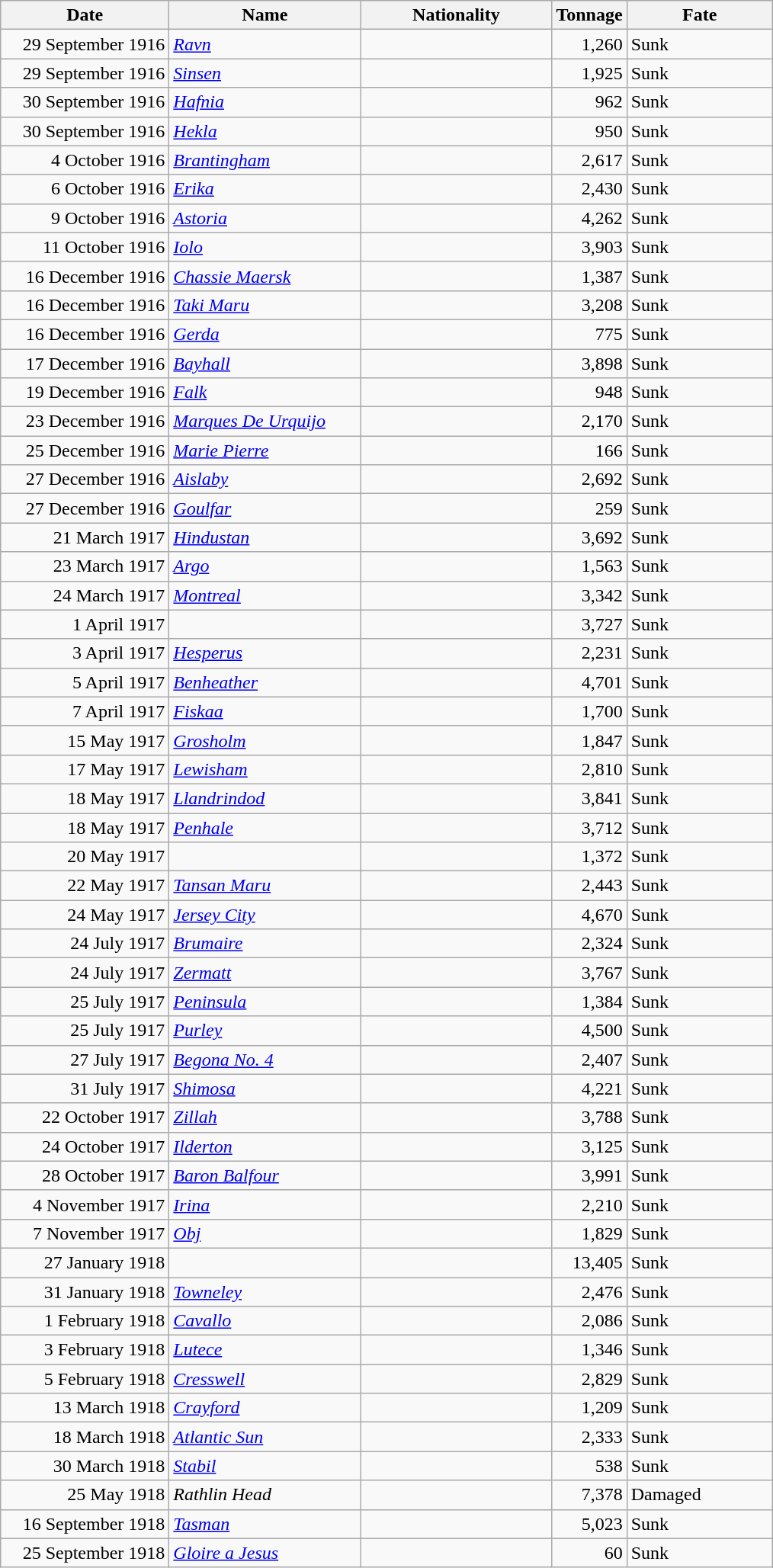<table class="wikitable sortable">
<tr>
<th width="140px">Date</th>
<th width="160px">Name</th>
<th width="160px">Nationality</th>
<th width="25px">Tonnage</th>
<th width="120px">Fate</th>
</tr>
<tr>
<td align="right">29 September 1916</td>
<td align="left"><a href='#'><em>Ravn</em></a></td>
<td align="left"></td>
<td align="right">1,260</td>
<td align="left">Sunk</td>
</tr>
<tr>
<td align="right">29 September 1916</td>
<td align="left"><a href='#'><em>Sinsen</em></a></td>
<td align="left"></td>
<td align="right">1,925</td>
<td align="left">Sunk</td>
</tr>
<tr>
<td align="right">30 September 1916</td>
<td align="left"><a href='#'><em>Hafnia</em></a></td>
<td align="left"></td>
<td align="right">962</td>
<td align="left">Sunk</td>
</tr>
<tr>
<td align="right">30 September 1916</td>
<td align="left"><a href='#'><em>Hekla</em></a></td>
<td align="left"></td>
<td align="right">950</td>
<td align="left">Sunk</td>
</tr>
<tr>
<td align="right">4 October 1916</td>
<td align="left"><a href='#'><em>Brantingham</em></a></td>
<td align="left"></td>
<td align="right">2,617</td>
<td align="left">Sunk</td>
</tr>
<tr>
<td align="right">6 October 1916</td>
<td align="left"><a href='#'><em>Erika</em></a></td>
<td align="left"></td>
<td align="right">2,430</td>
<td align="left">Sunk</td>
</tr>
<tr>
<td align="right">9 October 1916</td>
<td align="left"><a href='#'><em>Astoria</em></a></td>
<td align="left"></td>
<td align="right">4,262</td>
<td align="left">Sunk</td>
</tr>
<tr>
<td align="right">11 October 1916</td>
<td align="left"><a href='#'><em>Iolo</em></a></td>
<td align="left"></td>
<td align="right">3,903</td>
<td align="left">Sunk</td>
</tr>
<tr>
<td align="right">16 December 1916</td>
<td align="left"><a href='#'><em>Chassie Maersk</em></a></td>
<td align="left"></td>
<td align="right">1,387</td>
<td align="left">Sunk</td>
</tr>
<tr>
<td align="right">16 December 1916</td>
<td align="left"><a href='#'><em>Taki Maru</em></a></td>
<td align="left"></td>
<td align="right">3,208</td>
<td align="left">Sunk</td>
</tr>
<tr>
<td align="right">16 December 1916</td>
<td align="left"><a href='#'><em>Gerda</em></a></td>
<td align="left"></td>
<td align="right">775</td>
<td align="left">Sunk</td>
</tr>
<tr>
<td align="right">17 December 1916</td>
<td align="left"><a href='#'><em>Bayhall</em></a></td>
<td align="left"></td>
<td align="right">3,898</td>
<td align="left">Sunk</td>
</tr>
<tr>
<td align="right">19 December 1916</td>
<td align="left"><a href='#'><em>Falk</em></a></td>
<td align="left"></td>
<td align="right">948</td>
<td align="left">Sunk</td>
</tr>
<tr>
<td align="right">23 December 1916</td>
<td align="left"><a href='#'><em>Marques De Urquijo</em></a></td>
<td align="left"></td>
<td align="right">2,170</td>
<td align="left">Sunk</td>
</tr>
<tr>
<td align="right">25 December 1916</td>
<td align="left"><a href='#'><em>Marie Pierre</em></a></td>
<td align="left"></td>
<td align="right">166</td>
<td align="left">Sunk</td>
</tr>
<tr>
<td align="right">27 December 1916</td>
<td align="left"><a href='#'><em>Aislaby</em></a></td>
<td align="left"></td>
<td align="right">2,692</td>
<td align="left">Sunk</td>
</tr>
<tr>
<td align="right">27 December 1916</td>
<td align="left"><a href='#'><em>Goulfar</em></a></td>
<td align="left"></td>
<td align="right">259</td>
<td align="left">Sunk</td>
</tr>
<tr>
<td align="right">21 March 1917</td>
<td align="left"><a href='#'><em>Hindustan</em></a></td>
<td align="left"></td>
<td align="right">3,692</td>
<td align="left">Sunk</td>
</tr>
<tr>
<td align="right">23 March 1917</td>
<td align="left"><a href='#'><em>Argo</em></a></td>
<td align="left"></td>
<td align="right">1,563</td>
<td align="left">Sunk</td>
</tr>
<tr>
<td align="right">24 March 1917</td>
<td align="left"><a href='#'><em>Montreal</em></a></td>
<td align="left"></td>
<td align="right">3,342</td>
<td align="left">Sunk</td>
</tr>
<tr>
<td align="right">1 April 1917</td>
<td align="left"></td>
<td align="left"></td>
<td align="right">3,727</td>
<td align="left">Sunk</td>
</tr>
<tr>
<td align="right">3 April 1917</td>
<td align="left"><a href='#'><em>Hesperus</em></a></td>
<td align="left"></td>
<td align="right">2,231</td>
<td align="left">Sunk</td>
</tr>
<tr>
<td align="right">5 April 1917</td>
<td align="left"><a href='#'><em>Benheather</em></a></td>
<td align="left"></td>
<td align="right">4,701</td>
<td align="left">Sunk</td>
</tr>
<tr>
<td align="right">7 April 1917</td>
<td align="left"><a href='#'><em>Fiskaa</em></a></td>
<td align="left"></td>
<td align="right">1,700</td>
<td align="left">Sunk</td>
</tr>
<tr>
<td align="right">15 May 1917</td>
<td align="left"><a href='#'><em>Grosholm</em></a></td>
<td align="left"></td>
<td align="right">1,847</td>
<td align="left">Sunk</td>
</tr>
<tr>
<td align="right">17 May 1917</td>
<td align="left"><a href='#'><em>Lewisham</em></a></td>
<td align="left"></td>
<td align="right">2,810</td>
<td align="left">Sunk</td>
</tr>
<tr>
<td align="right">18 May 1917</td>
<td align="left"><a href='#'><em>Llandrindod</em></a></td>
<td align="left"></td>
<td align="right">3,841</td>
<td align="left">Sunk</td>
</tr>
<tr>
<td align="right">18 May 1917</td>
<td align="left"><a href='#'><em>Penhale</em></a></td>
<td align="left"></td>
<td align="right">3,712</td>
<td align="left">Sunk</td>
</tr>
<tr>
<td align="right">20 May 1917</td>
<td align="left"></td>
<td align="left"></td>
<td align="right">1,372</td>
<td align="left">Sunk</td>
</tr>
<tr>
<td align="right">22 May 1917</td>
<td align="left"><a href='#'><em>Tansan Maru</em></a></td>
<td align="left"></td>
<td align="right">2,443</td>
<td align="left">Sunk</td>
</tr>
<tr>
<td align="right">24 May 1917</td>
<td align="left"><a href='#'><em>Jersey City</em></a></td>
<td align="left"></td>
<td align="right">4,670</td>
<td align="left">Sunk</td>
</tr>
<tr>
<td align="right">24 July 1917</td>
<td align="left"><a href='#'><em>Brumaire</em></a></td>
<td align="left"></td>
<td align="right">2,324</td>
<td align="left">Sunk</td>
</tr>
<tr>
<td align="right">24 July 1917</td>
<td align="left"><a href='#'><em>Zermatt</em></a></td>
<td align="left"></td>
<td align="right">3,767</td>
<td align="left">Sunk</td>
</tr>
<tr>
<td align="right">25 July 1917</td>
<td align="left"><a href='#'><em>Peninsula</em></a></td>
<td align="left"></td>
<td align="right">1,384</td>
<td align="left">Sunk</td>
</tr>
<tr>
<td align="right">25 July 1917</td>
<td align="left"><a href='#'><em>Purley</em></a></td>
<td align="left"></td>
<td align="right">4,500</td>
<td align="left">Sunk</td>
</tr>
<tr>
<td align="right">27 July 1917</td>
<td align="left"><a href='#'><em>Begona No. 4</em></a></td>
<td align="left"></td>
<td align="right">2,407</td>
<td align="left">Sunk</td>
</tr>
<tr>
<td align="right">31 July 1917</td>
<td align="left"><a href='#'><em>Shimosa</em></a></td>
<td align="left"></td>
<td align="right">4,221</td>
<td align="left">Sunk</td>
</tr>
<tr>
<td align="right">22 October 1917</td>
<td align="left"><a href='#'><em>Zillah</em></a></td>
<td align="left"></td>
<td align="right">3,788</td>
<td align="left">Sunk</td>
</tr>
<tr>
<td align="right">24 October 1917</td>
<td align="left"><a href='#'><em>Ilderton</em></a></td>
<td align="left"></td>
<td align="right">3,125</td>
<td align="left">Sunk</td>
</tr>
<tr>
<td align="right">28 October 1917</td>
<td align="left"><a href='#'><em>Baron Balfour</em></a></td>
<td align="left"></td>
<td align="right">3,991</td>
<td align="left">Sunk</td>
</tr>
<tr>
<td align="right">4 November 1917</td>
<td align="left"><a href='#'><em>Irina</em></a></td>
<td align="left"></td>
<td align="right">2,210</td>
<td align="left">Sunk</td>
</tr>
<tr>
<td align="right">7 November 1917</td>
<td align="left"><a href='#'><em>Obj</em></a></td>
<td align="left"></td>
<td align="right">1,829</td>
<td align="left">Sunk</td>
</tr>
<tr>
<td align="right">27 January 1918</td>
<td align="left"></td>
<td align="left"></td>
<td align="right">13,405</td>
<td align="left">Sunk</td>
</tr>
<tr>
<td align="right">31 January 1918</td>
<td align="left"><a href='#'><em>Towneley</em></a></td>
<td align="left"></td>
<td align="right">2,476</td>
<td align="left">Sunk</td>
</tr>
<tr>
<td align="right">1 February 1918</td>
<td align="left"><a href='#'><em>Cavallo</em></a></td>
<td align="left"></td>
<td align="right">2,086</td>
<td align="left">Sunk</td>
</tr>
<tr>
<td align="right">3 February 1918</td>
<td align="left"><a href='#'><em>Lutece</em></a></td>
<td align="left"></td>
<td align="right">1,346</td>
<td align="left">Sunk</td>
</tr>
<tr>
<td align="right">5 February 1918</td>
<td align="left"><a href='#'><em>Cresswell</em></a></td>
<td align="left"></td>
<td align="right">2,829</td>
<td align="left">Sunk</td>
</tr>
<tr>
<td align="right">13 March 1918</td>
<td align="left"><a href='#'><em>Crayford</em></a></td>
<td align="left"></td>
<td align="right">1,209</td>
<td align="left">Sunk</td>
</tr>
<tr>
<td align="right">18 March 1918</td>
<td align="left"><a href='#'><em>Atlantic Sun</em></a></td>
<td align="left"></td>
<td align="right">2,333</td>
<td align="left">Sunk</td>
</tr>
<tr>
<td align="right">30 March 1918</td>
<td align="left"><a href='#'><em>Stabil</em></a></td>
<td align="left"></td>
<td align="right">538</td>
<td align="left">Sunk</td>
</tr>
<tr>
<td align="right">25 May 1918</td>
<td align="left"><em>Rathlin Head</em></td>
<td align="left"></td>
<td align="right">7,378</td>
<td align="left">Damaged</td>
</tr>
<tr>
<td align="right">16 September 1918</td>
<td align="left"><a href='#'><em>Tasman</em></a></td>
<td align="left"></td>
<td align="right">5,023</td>
<td align="left">Sunk</td>
</tr>
<tr>
<td align="right">25 September 1918</td>
<td align="left"><a href='#'><em>Gloire a Jesus</em></a></td>
<td align="left"></td>
<td align="right">60</td>
<td align="left">Sunk</td>
</tr>
</table>
